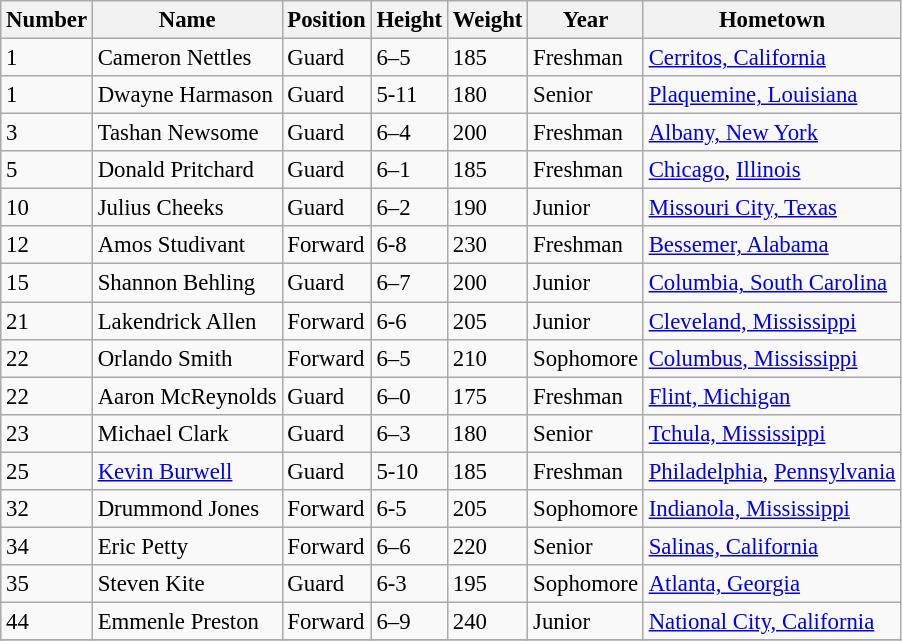<table class="wikitable" style="font-size: 95%;">
<tr>
<th>Number</th>
<th>Name</th>
<th>Position</th>
<th>Height</th>
<th>Weight</th>
<th>Year</th>
<th>Hometown</th>
</tr>
<tr>
<td>1</td>
<td>Cameron Nettles</td>
<td>Guard</td>
<td>6–5</td>
<td>185</td>
<td>Freshman</td>
<td><a href='#'>Cerritos, California</a></td>
</tr>
<tr>
<td>1</td>
<td>Dwayne Harmason</td>
<td>Guard</td>
<td>5-11</td>
<td>180</td>
<td>Senior</td>
<td><a href='#'>Plaquemine, Louisiana</a></td>
</tr>
<tr>
<td>3</td>
<td>Tashan Newsome</td>
<td>Guard</td>
<td>6–4</td>
<td>200</td>
<td>Freshman</td>
<td><a href='#'>Albany, New York</a></td>
</tr>
<tr>
<td>5</td>
<td>Donald Pritchard</td>
<td>Guard</td>
<td>6–1</td>
<td>185</td>
<td>Freshman</td>
<td><a href='#'>Chicago</a>, <a href='#'>Illinois</a></td>
</tr>
<tr>
<td>10</td>
<td>Julius Cheeks</td>
<td>Guard</td>
<td>6–2</td>
<td>190</td>
<td>Junior</td>
<td><a href='#'>Missouri City, Texas</a></td>
</tr>
<tr>
<td>12</td>
<td>Amos Studivant</td>
<td>Forward</td>
<td>6-8</td>
<td>230</td>
<td>Freshman</td>
<td><a href='#'>Bessemer, Alabama</a></td>
</tr>
<tr>
<td>15</td>
<td>Shannon Behling</td>
<td>Guard</td>
<td>6–7</td>
<td>200</td>
<td>Junior</td>
<td><a href='#'>Columbia, South Carolina</a></td>
</tr>
<tr>
<td>21</td>
<td>Lakendrick Allen</td>
<td>Forward</td>
<td>6-6</td>
<td>205</td>
<td>Junior</td>
<td><a href='#'>Cleveland, Mississippi</a></td>
</tr>
<tr>
<td>22</td>
<td>Orlando Smith</td>
<td>Forward</td>
<td>6–5</td>
<td>210</td>
<td>Sophomore</td>
<td><a href='#'>Columbus, Mississippi</a></td>
</tr>
<tr>
<td>22</td>
<td>Aaron McReynolds</td>
<td>Guard</td>
<td>6–0</td>
<td>175</td>
<td>Freshman</td>
<td><a href='#'>Flint, Michigan</a></td>
</tr>
<tr>
<td>23</td>
<td>Michael Clark</td>
<td>Guard</td>
<td>6–3</td>
<td>180</td>
<td>Senior</td>
<td><a href='#'>Tchula, Mississippi</a></td>
</tr>
<tr>
<td>25</td>
<td><a href='#'>Kevin Burwell</a></td>
<td>Guard</td>
<td>5-10</td>
<td>185</td>
<td>Freshman</td>
<td><a href='#'>Philadelphia</a>, <a href='#'>Pennsylvania</a></td>
</tr>
<tr>
<td>32</td>
<td>Drummond Jones</td>
<td>Forward</td>
<td>6-5</td>
<td>205</td>
<td>Sophomore</td>
<td><a href='#'>Indianola, Mississippi</a></td>
</tr>
<tr>
<td>34</td>
<td>Eric Petty</td>
<td>Forward</td>
<td>6–6</td>
<td>220</td>
<td>Senior</td>
<td><a href='#'>Salinas, California</a></td>
</tr>
<tr>
<td>35</td>
<td>Steven Kite</td>
<td>Guard</td>
<td>6-3</td>
<td>195</td>
<td>Sophomore</td>
<td><a href='#'>Atlanta, Georgia</a></td>
</tr>
<tr>
<td>44</td>
<td>Emmenle Preston</td>
<td>Forward</td>
<td>6–9</td>
<td>240</td>
<td>Junior</td>
<td><a href='#'>National City, California</a></td>
</tr>
<tr>
</tr>
</table>
